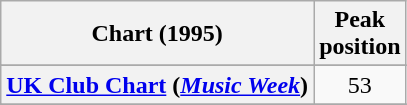<table class="wikitable sortable plainrowheaders" style="text-align:center">
<tr>
<th scope="col">Chart (1995)</th>
<th scope="col">Peak<br>position</th>
</tr>
<tr>
</tr>
<tr>
</tr>
<tr>
</tr>
<tr>
</tr>
<tr>
</tr>
<tr>
</tr>
<tr>
<th scope="row"><a href='#'>UK Club Chart</a> (<em><a href='#'>Music Week</a></em>)</th>
<td>53</td>
</tr>
<tr>
</tr>
<tr>
</tr>
<tr>
</tr>
<tr>
</tr>
<tr>
</tr>
</table>
